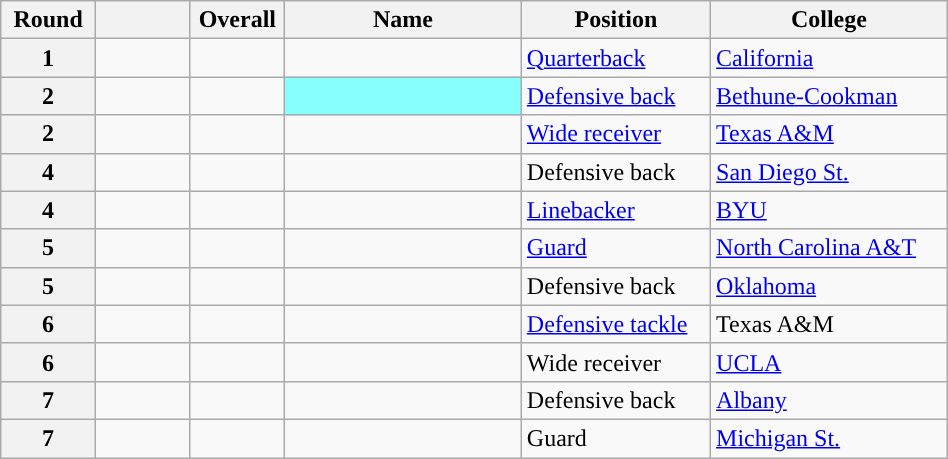<table class="wikitable sortable" style="width: 50%;">
<tr>
<th scope="col" style="width: 10%;">Round</th>
<th scope="col" style="width: 10%;"></th>
<th scope="col" style="width: 10%;">Overall</th>
<th scope="col" style="width: 25%;">Name</th>
<th scope="col" style="width: 20%;">Position</th>
<th scope="col" style="width: 25%;">College</th>
</tr>
<tr>
<th scope="row">1</th>
<td></td>
<td></td>
<td></td>
<td><a href='#'>Quarterback</a></td>
<td><a href='#'>California</a></td>
</tr>
<tr>
<th scope="row">2</th>
<td></td>
<td></td>
<td style="background:#88FFFF;"> <sup></sup></td>
<td><a href='#'>Defensive back</a></td>
<td><a href='#'>Bethune-Cookman</a></td>
</tr>
<tr>
<th scope="row">2</th>
<td></td>
<td></td>
<td></td>
<td><a href='#'>Wide receiver</a></td>
<td><a href='#'>Texas A&M</a></td>
</tr>
<tr>
<th scope="row">4</th>
<td></td>
<td></td>
<td></td>
<td>Defensive back</td>
<td><a href='#'>San Diego St.</a></td>
</tr>
<tr>
<th scope="row">4</th>
<td></td>
<td></td>
<td></td>
<td><a href='#'>Linebacker</a></td>
<td><a href='#'>BYU</a></td>
</tr>
<tr>
<th scope="row">5</th>
<td></td>
<td></td>
<td></td>
<td><a href='#'>Guard</a></td>
<td><a href='#'>North Carolina A&T</a></td>
</tr>
<tr>
<th scope="row">5</th>
<td></td>
<td></td>
<td></td>
<td>Defensive back</td>
<td><a href='#'>Oklahoma</a></td>
</tr>
<tr>
<th scope="row">6</th>
<td></td>
<td></td>
<td></td>
<td><a href='#'>Defensive tackle</a></td>
<td>Texas A&M</td>
</tr>
<tr>
<th scope="row">6</th>
<td></td>
<td></td>
<td></td>
<td>Wide receiver</td>
<td><a href='#'>UCLA</a></td>
</tr>
<tr>
<th scope="row">7</th>
<td></td>
<td></td>
<td></td>
<td>Defensive back</td>
<td><a href='#'>Albany</a></td>
</tr>
<tr>
<th scope="row">7</th>
<td></td>
<td></td>
<td></td>
<td>Guard</td>
<td><a href='#'>Michigan St.</a></td>
</tr>
</table>
